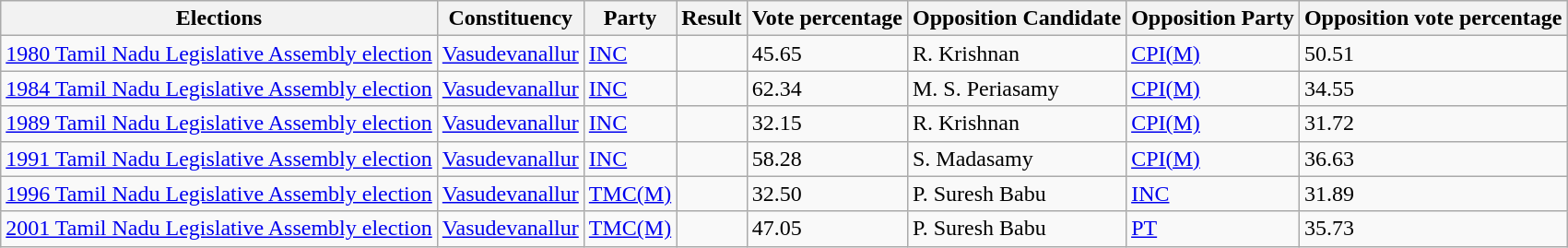<table class="wikitable sortable">
<tr>
<th>Elections</th>
<th>Constituency</th>
<th>Party</th>
<th>Result</th>
<th>Vote percentage</th>
<th>Opposition Candidate</th>
<th>Opposition Party</th>
<th>Opposition vote percentage</th>
</tr>
<tr>
<td><a href='#'>1980 Tamil Nadu Legislative Assembly election</a></td>
<td><a href='#'>Vasudevanallur</a></td>
<td><a href='#'>INC</a></td>
<td></td>
<td>45.65</td>
<td>R. Krishnan</td>
<td><a href='#'>CPI(M)</a></td>
<td>50.51</td>
</tr>
<tr>
<td><a href='#'>1984 Tamil Nadu Legislative Assembly election</a></td>
<td><a href='#'>Vasudevanallur</a></td>
<td><a href='#'>INC</a></td>
<td></td>
<td>62.34</td>
<td>M. S. Periasamy</td>
<td><a href='#'>CPI(M)</a></td>
<td>34.55</td>
</tr>
<tr>
<td><a href='#'>1989 Tamil Nadu Legislative Assembly election</a></td>
<td><a href='#'>Vasudevanallur</a></td>
<td><a href='#'>INC</a></td>
<td></td>
<td>32.15</td>
<td>R. Krishnan</td>
<td><a href='#'>CPI(M)</a></td>
<td>31.72</td>
</tr>
<tr>
<td><a href='#'>1991 Tamil Nadu Legislative Assembly election</a></td>
<td><a href='#'>Vasudevanallur</a></td>
<td><a href='#'>INC</a></td>
<td></td>
<td>58.28</td>
<td>S. Madasamy</td>
<td><a href='#'>CPI(M)</a></td>
<td>36.63</td>
</tr>
<tr>
<td><a href='#'>1996 Tamil Nadu Legislative Assembly election</a></td>
<td><a href='#'>Vasudevanallur</a></td>
<td><a href='#'>TMC(M)</a></td>
<td></td>
<td>32.50</td>
<td>P. Suresh Babu</td>
<td><a href='#'>INC</a></td>
<td>31.89</td>
</tr>
<tr>
<td><a href='#'>2001 Tamil Nadu Legislative Assembly election</a></td>
<td><a href='#'>Vasudevanallur</a></td>
<td><a href='#'>TMC(M)</a></td>
<td></td>
<td>47.05</td>
<td>P. Suresh Babu</td>
<td><a href='#'>PT</a></td>
<td>35.73</td>
</tr>
</table>
